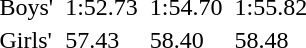<table>
<tr>
<td>Boys'<br></td>
<td></td>
<td>1:52.73</td>
<td></td>
<td>1:54.70</td>
<td></td>
<td>1:55.82</td>
</tr>
<tr>
<td>Girls'<br></td>
<td></td>
<td>57.43</td>
<td></td>
<td>58.40</td>
<td></td>
<td>58.48</td>
</tr>
</table>
